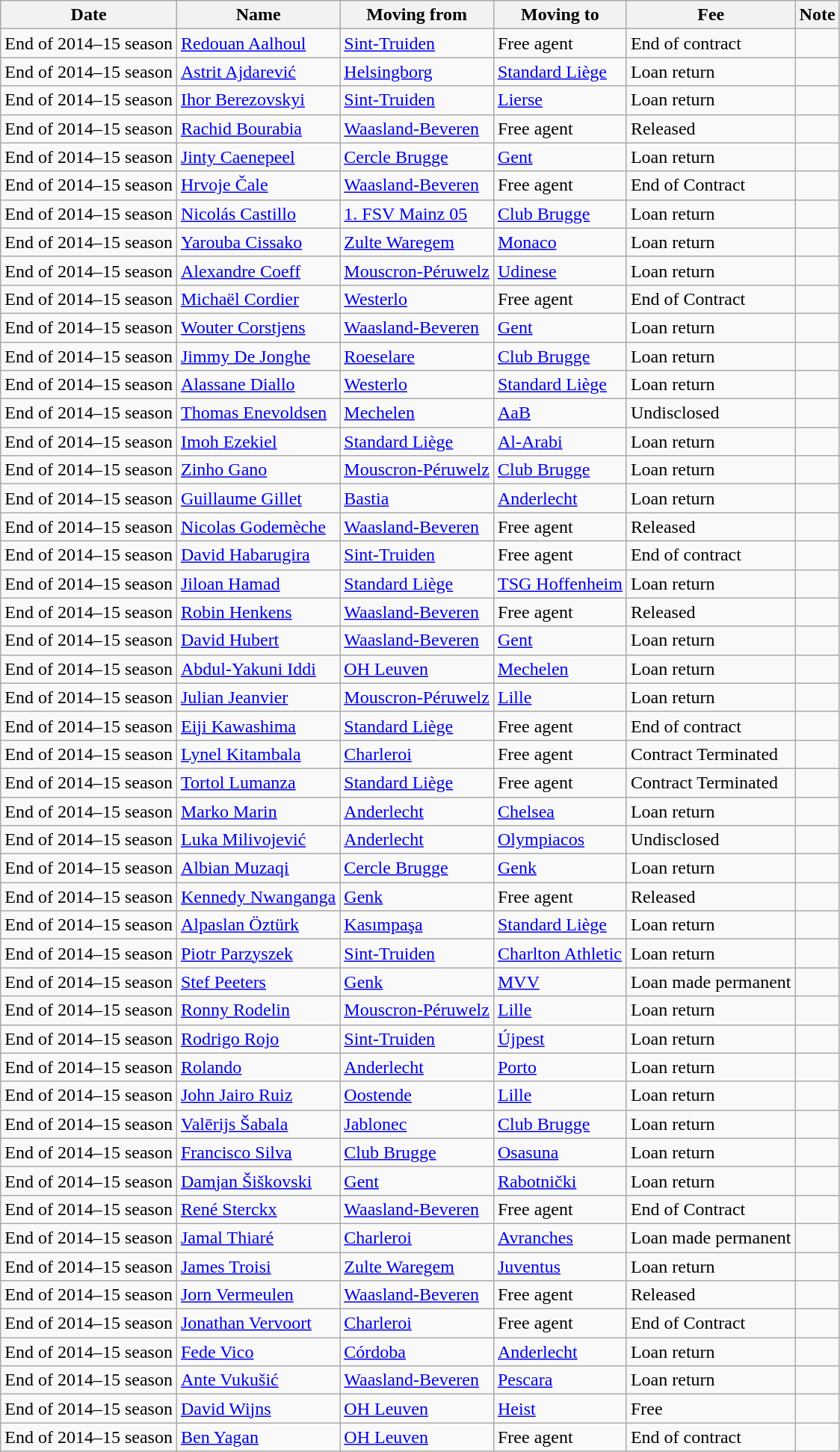<table class="wikitable sortable">
<tr>
<th>Date</th>
<th>Name</th>
<th>Moving from</th>
<th>Moving to</th>
<th>Fee</th>
<th>Note</th>
</tr>
<tr>
<td>End of 2014–15 season</td>
<td> <a href='#'>Redouan Aalhoul</a></td>
<td> <a href='#'>Sint-Truiden</a></td>
<td>Free agent</td>
<td>End of contract </td>
<td></td>
</tr>
<tr>
<td>End of 2014–15 season</td>
<td> <a href='#'>Astrit Ajdarević</a></td>
<td> <a href='#'>Helsingborg</a></td>
<td> <a href='#'>Standard Liège</a></td>
<td>Loan return</td>
<td></td>
</tr>
<tr>
<td>End of 2014–15 season</td>
<td> <a href='#'>Ihor Berezovskyi</a></td>
<td> <a href='#'>Sint-Truiden</a></td>
<td> <a href='#'>Lierse</a></td>
<td>Loan return</td>
<td></td>
</tr>
<tr>
<td>End of 2014–15 season</td>
<td> <a href='#'>Rachid Bourabia</a></td>
<td> <a href='#'>Waasland-Beveren</a></td>
<td>Free agent</td>
<td>Released</td>
<td></td>
</tr>
<tr>
<td>End of 2014–15 season</td>
<td> <a href='#'>Jinty Caenepeel</a></td>
<td> <a href='#'>Cercle Brugge</a></td>
<td> <a href='#'>Gent</a></td>
<td>Loan return</td>
<td></td>
</tr>
<tr>
<td>End of 2014–15 season</td>
<td> <a href='#'>Hrvoje Čale</a></td>
<td> <a href='#'>Waasland-Beveren</a></td>
<td>Free agent</td>
<td>End of Contract </td>
<td></td>
</tr>
<tr>
<td>End of 2014–15 season</td>
<td> <a href='#'>Nicolás Castillo</a></td>
<td> <a href='#'>1. FSV Mainz 05</a></td>
<td> <a href='#'>Club Brugge</a></td>
<td>Loan return</td>
<td></td>
</tr>
<tr>
<td>End of 2014–15 season</td>
<td> <a href='#'>Yarouba Cissako</a></td>
<td> <a href='#'>Zulte Waregem</a></td>
<td> <a href='#'>Monaco</a></td>
<td>Loan return</td>
<td></td>
</tr>
<tr>
<td>End of 2014–15 season</td>
<td> <a href='#'>Alexandre Coeff</a></td>
<td> <a href='#'>Mouscron-Péruwelz</a></td>
<td> <a href='#'>Udinese</a></td>
<td>Loan return</td>
<td></td>
</tr>
<tr>
<td>End of 2014–15 season</td>
<td> <a href='#'>Michaël Cordier</a></td>
<td> <a href='#'>Westerlo</a></td>
<td>Free agent</td>
<td>End of Contract</td>
<td></td>
</tr>
<tr>
<td>End of 2014–15 season</td>
<td> <a href='#'>Wouter Corstjens</a></td>
<td> <a href='#'>Waasland-Beveren</a></td>
<td> <a href='#'>Gent</a></td>
<td>Loan return</td>
<td></td>
</tr>
<tr>
<td>End of 2014–15 season</td>
<td> <a href='#'>Jimmy De Jonghe</a></td>
<td> <a href='#'>Roeselare</a></td>
<td> <a href='#'>Club Brugge</a></td>
<td>Loan return</td>
<td></td>
</tr>
<tr>
<td>End of 2014–15 season</td>
<td> <a href='#'>Alassane Diallo</a></td>
<td> <a href='#'>Westerlo</a></td>
<td> <a href='#'>Standard Liège</a></td>
<td>Loan return</td>
<td></td>
</tr>
<tr>
<td>End of 2014–15 season</td>
<td> <a href='#'>Thomas Enevoldsen</a></td>
<td> <a href='#'>Mechelen</a></td>
<td> <a href='#'>AaB</a></td>
<td>Undisclosed</td>
<td align=center></td>
</tr>
<tr>
<td>End of 2014–15 season</td>
<td> <a href='#'>Imoh Ezekiel</a></td>
<td> <a href='#'>Standard Liège</a></td>
<td> <a href='#'>Al-Arabi</a></td>
<td>Loan return</td>
<td></td>
</tr>
<tr>
<td>End of 2014–15 season</td>
<td> <a href='#'>Zinho Gano</a></td>
<td> <a href='#'>Mouscron-Péruwelz</a></td>
<td> <a href='#'>Club Brugge</a></td>
<td>Loan return</td>
<td></td>
</tr>
<tr>
<td>End of 2014–15 season</td>
<td> <a href='#'>Guillaume Gillet</a></td>
<td> <a href='#'>Bastia</a></td>
<td> <a href='#'>Anderlecht</a></td>
<td>Loan return</td>
<td></td>
</tr>
<tr>
<td>End of 2014–15 season</td>
<td> <a href='#'>Nicolas Godemèche</a></td>
<td> <a href='#'>Waasland-Beveren</a></td>
<td>Free agent</td>
<td>Released</td>
<td></td>
</tr>
<tr>
<td>End of 2014–15 season</td>
<td> <a href='#'>David Habarugira</a></td>
<td> <a href='#'>Sint-Truiden</a></td>
<td>Free agent</td>
<td>End of contract </td>
<td></td>
</tr>
<tr>
<td>End of 2014–15 season</td>
<td> <a href='#'>Jiloan Hamad</a></td>
<td> <a href='#'>Standard Liège</a></td>
<td> <a href='#'>TSG Hoffenheim</a></td>
<td>Loan return</td>
<td></td>
</tr>
<tr>
<td>End of 2014–15 season</td>
<td> <a href='#'>Robin Henkens</a></td>
<td> <a href='#'>Waasland-Beveren</a></td>
<td>Free agent</td>
<td>Released</td>
<td></td>
</tr>
<tr>
<td>End of 2014–15 season</td>
<td> <a href='#'>David Hubert</a></td>
<td> <a href='#'>Waasland-Beveren</a></td>
<td> <a href='#'>Gent</a></td>
<td>Loan return</td>
<td></td>
</tr>
<tr>
<td>End of 2014–15 season</td>
<td> <a href='#'>Abdul-Yakuni Iddi</a></td>
<td> <a href='#'>OH Leuven</a></td>
<td> <a href='#'>Mechelen</a></td>
<td>Loan return</td>
<td align=center></td>
</tr>
<tr>
<td>End of 2014–15 season</td>
<td> <a href='#'>Julian Jeanvier</a></td>
<td> <a href='#'>Mouscron-Péruwelz</a></td>
<td> <a href='#'>Lille</a></td>
<td>Loan return</td>
<td></td>
</tr>
<tr>
<td>End of 2014–15 season</td>
<td> <a href='#'>Eiji Kawashima</a></td>
<td> <a href='#'>Standard Liège</a></td>
<td>Free agent</td>
<td>End of contract </td>
<td></td>
</tr>
<tr>
<td>End of 2014–15 season</td>
<td> <a href='#'>Lynel Kitambala</a></td>
<td> <a href='#'>Charleroi</a></td>
<td>Free agent</td>
<td>Contract Terminated</td>
<td></td>
</tr>
<tr>
<td>End of 2014–15 season</td>
<td> <a href='#'>Tortol Lumanza</a></td>
<td> <a href='#'>Standard Liège</a></td>
<td>Free agent</td>
<td>Contract Terminated</td>
<td></td>
</tr>
<tr>
<td>End of 2014–15 season</td>
<td> <a href='#'>Marko Marin</a></td>
<td> <a href='#'>Anderlecht</a></td>
<td> <a href='#'>Chelsea</a></td>
<td>Loan return</td>
<td></td>
</tr>
<tr>
<td>End of 2014–15 season</td>
<td> <a href='#'>Luka Milivojević</a></td>
<td> <a href='#'>Anderlecht</a></td>
<td> <a href='#'>Olympiacos</a></td>
<td>Undisclosed </td>
<td align=center></td>
</tr>
<tr>
<td>End of 2014–15 season</td>
<td> <a href='#'>Albian Muzaqi</a></td>
<td> <a href='#'>Cercle Brugge</a></td>
<td> <a href='#'>Genk</a></td>
<td>Loan return</td>
<td></td>
</tr>
<tr>
<td>End of 2014–15 season</td>
<td> <a href='#'>Kennedy Nwanganga</a></td>
<td> <a href='#'>Genk</a></td>
<td>Free agent</td>
<td>Released</td>
<td align=center></td>
</tr>
<tr>
<td>End of 2014–15 season</td>
<td> <a href='#'>Alpaslan Öztürk</a></td>
<td> <a href='#'>Kasımpaşa</a></td>
<td> <a href='#'>Standard Liège</a></td>
<td>Loan return</td>
<td></td>
</tr>
<tr>
<td>End of 2014–15 season</td>
<td> <a href='#'>Piotr Parzyszek</a></td>
<td> <a href='#'>Sint-Truiden</a></td>
<td> <a href='#'>Charlton Athletic</a></td>
<td>Loan return</td>
<td></td>
</tr>
<tr>
<td>End of 2014–15 season</td>
<td> <a href='#'>Stef Peeters</a></td>
<td> <a href='#'>Genk</a></td>
<td> <a href='#'>MVV</a></td>
<td>Loan made permanent</td>
<td></td>
</tr>
<tr>
<td>End of 2014–15 season</td>
<td> <a href='#'>Ronny Rodelin</a></td>
<td> <a href='#'>Mouscron-Péruwelz</a></td>
<td> <a href='#'>Lille</a></td>
<td>Loan return</td>
<td></td>
</tr>
<tr>
<td>End of 2014–15 season</td>
<td> <a href='#'>Rodrigo Rojo</a></td>
<td> <a href='#'>Sint-Truiden</a></td>
<td> <a href='#'>Újpest</a></td>
<td>Loan return</td>
<td></td>
</tr>
<tr>
<td>End of 2014–15 season</td>
<td> <a href='#'>Rolando</a></td>
<td> <a href='#'>Anderlecht</a></td>
<td> <a href='#'>Porto</a></td>
<td>Loan return</td>
<td></td>
</tr>
<tr>
<td>End of 2014–15 season</td>
<td> <a href='#'>John Jairo Ruiz</a></td>
<td> <a href='#'>Oostende</a></td>
<td> <a href='#'>Lille</a></td>
<td>Loan return</td>
<td></td>
</tr>
<tr>
<td>End of 2014–15 season</td>
<td> <a href='#'>Valērijs Šabala</a></td>
<td> <a href='#'>Jablonec</a></td>
<td> <a href='#'>Club Brugge</a></td>
<td>Loan return</td>
<td></td>
</tr>
<tr>
<td>End of 2014–15 season</td>
<td> <a href='#'>Francisco Silva</a></td>
<td> <a href='#'>Club Brugge</a></td>
<td> <a href='#'>Osasuna</a></td>
<td>Loan return</td>
<td></td>
</tr>
<tr>
<td>End of 2014–15 season</td>
<td> <a href='#'>Damjan Šiškovski</a></td>
<td> <a href='#'>Gent</a></td>
<td> <a href='#'>Rabotnički</a></td>
<td>Loan return</td>
<td></td>
</tr>
<tr>
<td>End of 2014–15 season</td>
<td> <a href='#'>René Sterckx</a></td>
<td> <a href='#'>Waasland-Beveren</a></td>
<td>Free agent</td>
<td>End of Contract</td>
<td></td>
</tr>
<tr>
<td>End of 2014–15 season</td>
<td> <a href='#'>Jamal Thiaré</a></td>
<td> <a href='#'>Charleroi</a></td>
<td> <a href='#'>Avranches</a></td>
<td>Loan made permanent</td>
<td align=center></td>
</tr>
<tr>
<td>End of 2014–15 season</td>
<td> <a href='#'>James Troisi</a></td>
<td> <a href='#'>Zulte Waregem</a></td>
<td> <a href='#'>Juventus</a></td>
<td>Loan return</td>
<td></td>
</tr>
<tr>
<td>End of 2014–15 season</td>
<td> <a href='#'>Jorn Vermeulen</a></td>
<td> <a href='#'>Waasland-Beveren</a></td>
<td>Free agent</td>
<td>Released</td>
<td></td>
</tr>
<tr>
<td>End of 2014–15 season</td>
<td> <a href='#'>Jonathan Vervoort</a></td>
<td> <a href='#'>Charleroi</a></td>
<td>Free agent</td>
<td>End of Contract</td>
<td></td>
</tr>
<tr>
<td>End of 2014–15 season</td>
<td> <a href='#'>Fede Vico</a></td>
<td> <a href='#'>Córdoba</a></td>
<td> <a href='#'>Anderlecht</a></td>
<td>Loan return</td>
<td></td>
</tr>
<tr>
<td>End of 2014–15 season</td>
<td> <a href='#'>Ante Vukušić</a></td>
<td> <a href='#'>Waasland-Beveren</a></td>
<td> <a href='#'>Pescara</a></td>
<td>Loan return</td>
<td></td>
</tr>
<tr>
<td>End of 2014–15 season</td>
<td> <a href='#'>David Wijns</a></td>
<td> <a href='#'>OH Leuven</a></td>
<td> <a href='#'>Heist</a></td>
<td>Free </td>
<td align=center></td>
</tr>
<tr>
<td>End of 2014–15 season</td>
<td> <a href='#'>Ben Yagan</a></td>
<td> <a href='#'>OH Leuven</a></td>
<td>Free agent</td>
<td>End of contract</td>
<td></td>
</tr>
</table>
